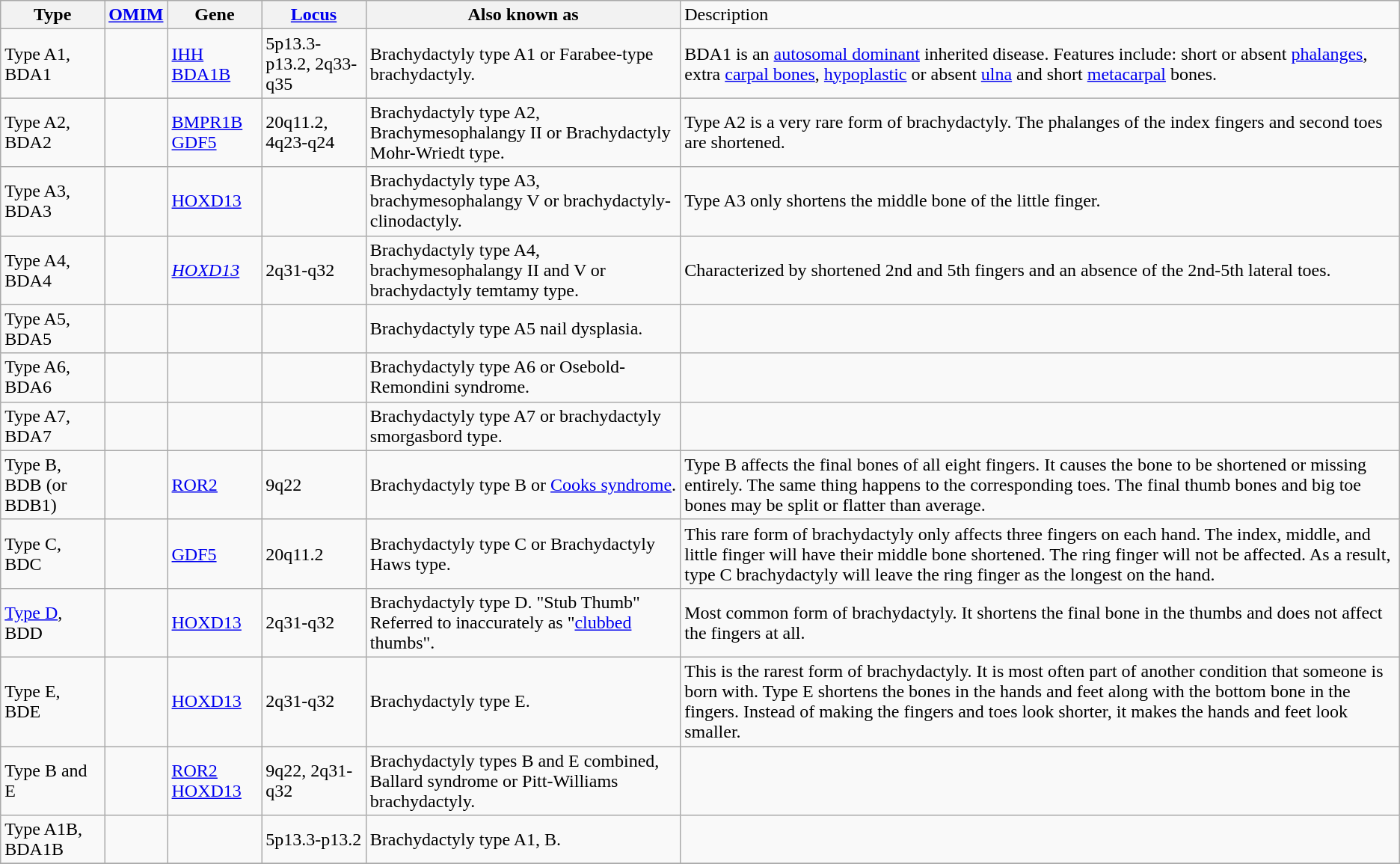<table class="wikitable">
<tr>
<th>Type</th>
<th><a href='#'>OMIM</a></th>
<th>Gene</th>
<th><a href='#'>Locus</a></th>
<th>Also known as</th>
<td>Description</td>
</tr>
<tr>
<td>Type A1, BDA1</td>
<td></td>
<td><a href='#'>IHH</a> <a href='#'>BDA1B</a></td>
<td>5p13.3-p13.2, 2q33-q35</td>
<td>Brachydactyly type A1 or Farabee-type brachydactyly.</td>
<td>BDA1 is an <a href='#'>autosomal dominant</a> inherited disease. Features include: short or absent <a href='#'>phalanges</a>, extra <a href='#'>carpal bones</a>, <a href='#'>hypoplastic</a> or absent <a href='#'>ulna</a> and short <a href='#'>metacarpal</a> bones.</td>
</tr>
<tr>
<td>Type A2, BDA2</td>
<td></td>
<td><a href='#'>BMPR1B</a> <a href='#'>GDF5</a></td>
<td>20q11.2, 4q23-q24</td>
<td>Brachydactyly type A2, Brachymesophalangy II or Brachydactyly Mohr-Wriedt type.</td>
<td>Type A2 is a very rare form of brachydactyly. The phalanges of the index fingers and second toes are shortened.</td>
</tr>
<tr>
<td>Type A3, BDA3</td>
<td></td>
<td><a href='#'>HOXD13</a></td>
<td></td>
<td>Brachydactyly type A3, brachymesophalangy V or brachydactyly-clinodactyly.</td>
<td>Type A3 only shortens the middle bone of the little finger.</td>
</tr>
<tr>
<td>Type A4, BDA4</td>
<td></td>
<td><em><a href='#'>HOXD13</a></em></td>
<td>2q31-q32</td>
<td>Brachydactyly type A4, brachymesophalangy II and V or brachydactyly temtamy type.</td>
<td>Characterized by shortened 2nd and 5th fingers and an absence of the 2nd-5th lateral toes.</td>
</tr>
<tr>
<td>Type A5, BDA5</td>
<td></td>
<td></td>
<td></td>
<td>Brachydactyly type A5 nail dysplasia.</td>
<td></td>
</tr>
<tr>
<td>Type A6, BDA6</td>
<td></td>
<td></td>
<td></td>
<td>Brachydactyly type A6 or Osebold-Remondini syndrome.</td>
<td></td>
</tr>
<tr>
<td>Type A7, BDA7</td>
<td></td>
<td></td>
<td></td>
<td>Brachydactyly type A7 or brachydactyly smorgasbord type.</td>
<td></td>
</tr>
<tr>
<td>Type B, BDB (or BDB1)</td>
<td></td>
<td><a href='#'>ROR2</a></td>
<td>9q22</td>
<td>Brachydactyly type B or <a href='#'>Cooks syndrome</a>.</td>
<td>Type B affects the final bones of all eight fingers. It causes the bone to be shortened or missing entirely. The same thing happens to the corresponding toes. The final thumb bones and big toe bones may be split or flatter than average.</td>
</tr>
<tr>
<td>Type C, BDC</td>
<td></td>
<td><a href='#'>GDF5</a></td>
<td>20q11.2</td>
<td>Brachydactyly type C or Brachydactyly Haws type.</td>
<td>This rare form of brachydactyly only affects three fingers on each hand. The index, middle, and little finger will have their middle bone shortened. The ring finger will not be affected. As a result, type C brachydactyly will leave the ring finger as the longest on the hand.</td>
</tr>
<tr>
<td><a href='#'>Type D</a>, BDD</td>
<td></td>
<td><a href='#'>HOXD13</a></td>
<td>2q31-q32</td>
<td>Brachydactyly type D. "Stub Thumb" Referred to inaccurately as "<a href='#'>clubbed</a> thumbs".</td>
<td>Most common form of brachydactyly. It shortens the final bone in the thumbs and does not affect the fingers at all.</td>
</tr>
<tr>
<td>Type E, BDE</td>
<td></td>
<td><a href='#'>HOXD13</a></td>
<td>2q31-q32</td>
<td>Brachydactyly type E.</td>
<td>This is the rarest form of brachydactyly. It is most often part of another condition that someone is born with. Type E shortens the bones in the hands and feet along with the bottom bone in the fingers. Instead of making the fingers and toes look shorter, it makes the hands and feet look smaller.</td>
</tr>
<tr>
<td>Type B and E</td>
<td></td>
<td><a href='#'>ROR2</a> <a href='#'>HOXD13</a></td>
<td>9q22, 2q31-q32</td>
<td>Brachydactyly types B and E combined, Ballard syndrome or Pitt-Williams brachydactyly.</td>
<td></td>
</tr>
<tr>
<td>Type A1B, BDA1B</td>
<td></td>
<td></td>
<td>5p13.3-p13.2</td>
<td>Brachydactyly type A1, B.</td>
<td></td>
</tr>
<tr>
</tr>
</table>
